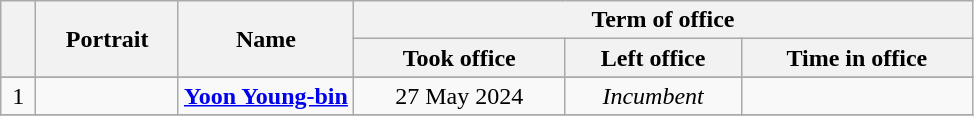<table class="wikitable" style="text-align:center">
<tr>
<th rowspan="2"></th>
<th rowspan="2">Portrait</th>
<th rowspan="2" width="18%">Name</th>
<th colspan="3">Term of office</th>
</tr>
<tr>
<th>Took office</th>
<th>Left office</th>
<th>Time in office</th>
</tr>
<tr>
</tr>
<tr>
<td>1</td>
<td></td>
<td><strong><a href='#'>Yoon Young-bin</a></strong><br></td>
<td>27 May 2024</td>
<td><em>Incumbent</em></td>
<td></td>
</tr>
<tr>
</tr>
</table>
